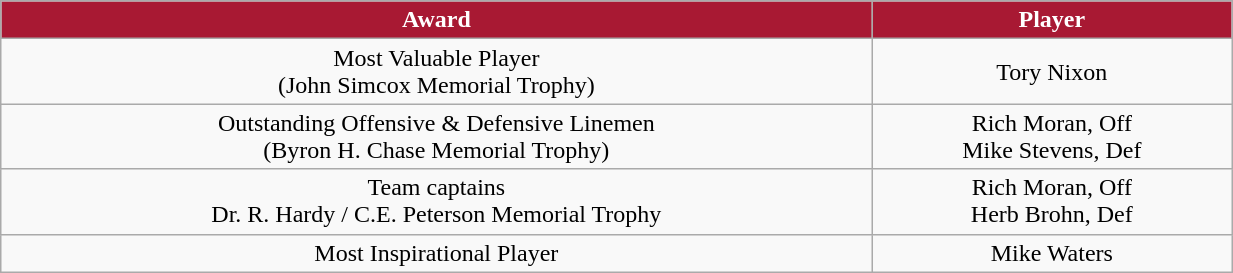<table class="wikitable" width="65%">
<tr>
<th style="background:#A81933;color:#FFFFFF;">Award</th>
<th style="background:#A81933;color:#FFFFFF;">Player</th>
</tr>
<tr align="center" bgcolor="">
<td>Most Valuable Player<br>(John Simcox Memorial Trophy)</td>
<td>Tory Nixon</td>
</tr>
<tr align="center" bgcolor="">
<td>Outstanding Offensive & Defensive Linemen<br>(Byron H. Chase Memorial Trophy)</td>
<td>Rich Moran, Off<br>Mike Stevens, Def</td>
</tr>
<tr align="center" bgcolor="">
<td>Team captains<br>Dr. R. Hardy / C.E. Peterson Memorial Trophy</td>
<td>Rich Moran, Off<br>Herb Brohn, Def</td>
</tr>
<tr align="center" bgcolor="">
<td>Most Inspirational Player</td>
<td>Mike Waters</td>
</tr>
</table>
